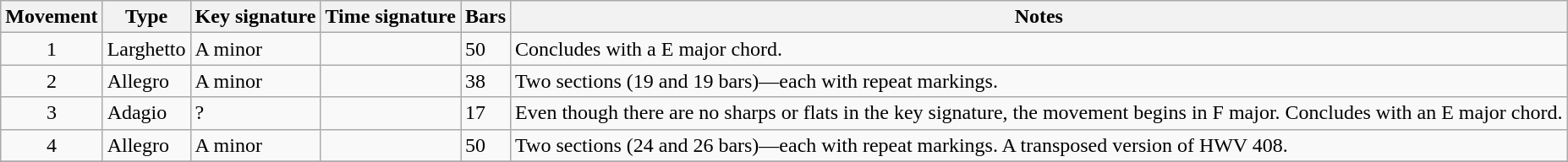<table class="wikitable" border="1">
<tr>
<th bgcolor=ececec>Movement</th>
<th bgcolor=ececec>Type</th>
<th bgcolor=ececec>Key signature</th>
<th bgcolor=ececec>Time signature</th>
<th bgcolor=ececec>Bars</th>
<th bgcolor=ececec>Notes</th>
</tr>
<tr>
<td align=center>1</td>
<td>Larghetto</td>
<td>A minor</td>
<td></td>
<td>50</td>
<td>Concludes with a E major chord.</td>
</tr>
<tr>
<td align=center>2</td>
<td>Allegro</td>
<td>A minor</td>
<td></td>
<td>38</td>
<td>Two sections (19 and 19 bars)—each with repeat markings.</td>
</tr>
<tr>
<td align=center>3</td>
<td>Adagio</td>
<td>?</td>
<td></td>
<td>17</td>
<td>Even though there are no sharps or flats in the key signature, the movement begins in F major. Concludes with an E major chord.</td>
</tr>
<tr>
<td align=center>4</td>
<td>Allegro</td>
<td>A minor</td>
<td></td>
<td>50</td>
<td>Two sections (24 and 26 bars)—each with repeat markings. A transposed version of HWV 408.</td>
</tr>
<tr>
</tr>
</table>
